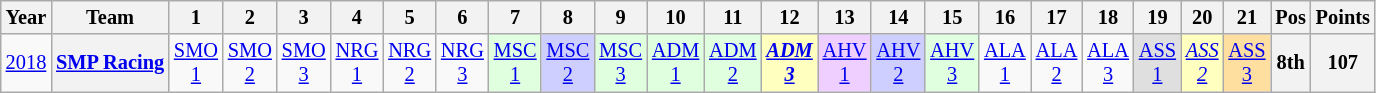<table class="wikitable" style="text-align:center; font-size:85%;">
<tr>
<th>Year</th>
<th>Team</th>
<th>1</th>
<th>2</th>
<th>3</th>
<th>4</th>
<th>5</th>
<th>6</th>
<th>7</th>
<th>8</th>
<th>9</th>
<th>10</th>
<th>11</th>
<th>12</th>
<th>13</th>
<th>14</th>
<th>15</th>
<th>16</th>
<th>17</th>
<th>18</th>
<th>19</th>
<th>20</th>
<th>21</th>
<th>Pos</th>
<th>Points</th>
</tr>
<tr>
<td><a href='#'>2018</a></td>
<th nowrap><a href='#'>SMP Racing</a></th>
<td><a href='#'>SMO<br>1</a></td>
<td><a href='#'>SMO<br>2</a></td>
<td><a href='#'>SMO<br>3</a></td>
<td><a href='#'>NRG<br>1</a></td>
<td><a href='#'>NRG<br>2</a></td>
<td><a href='#'>NRG<br>3</a></td>
<td style="background:#DFFFDF;"><a href='#'>MSC<br>1</a><br></td>
<td style="background:#CFCFFF;"><a href='#'>MSC<br>2</a><br></td>
<td style="background:#DFFFDF;"><a href='#'>MSC<br>3</a><br></td>
<td style="background:#DFFFDF;"><a href='#'>ADM<br>1</a><br></td>
<td style="background:#DFFFDF;"><a href='#'>ADM<br>2</a><br></td>
<td style="background:#FFFFBF;"><strong><em><a href='#'>ADM<br>3</a></em></strong><br></td>
<td style="background:#EFCFFF;"><a href='#'>AHV<br>1</a><br></td>
<td style="background:#CFCFFF;"><a href='#'>AHV<br>2</a><br></td>
<td style="background:#DFFFDF;"><a href='#'>AHV<br>3</a><br></td>
<td><a href='#'>ALA<br>1</a></td>
<td><a href='#'>ALA<br>2</a></td>
<td><a href='#'>ALA<br>3</a></td>
<td style="background:#DFDFDF;"><a href='#'>ASS<br>1</a><br></td>
<td style="background:#FFFFBF;"><em><a href='#'>ASS<br>2</a></em><br></td>
<td style="background:#FFDF9F;"><a href='#'>ASS<br>3</a><br></td>
<th>8th</th>
<th>107</th>
</tr>
</table>
